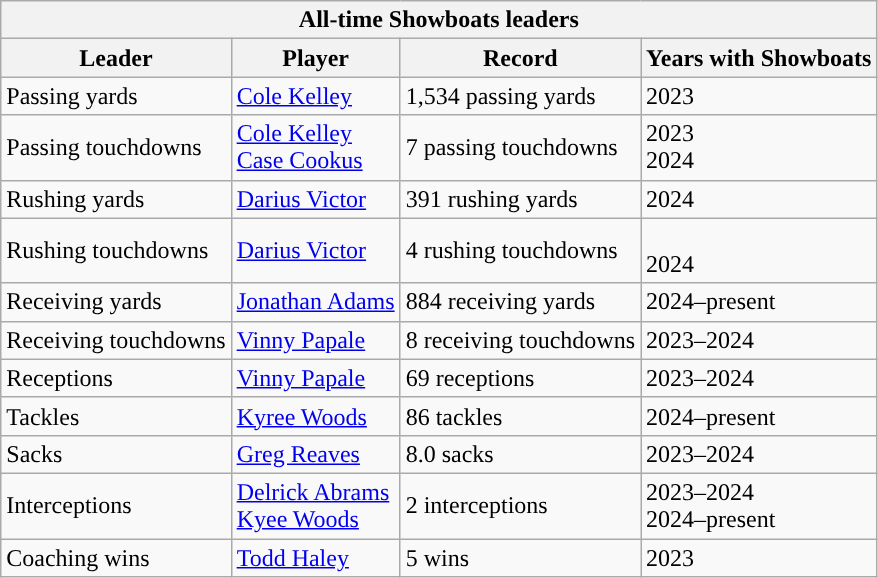<table class="wikitable">
<tr>
<th colspan="5">All-time Showboats leaders</th>
</tr>
<tr>
<th>Leader</th>
<th>Player</th>
<th>Record</th>
<th>Years with Showboats</th>
</tr>
<tr>
<td>Passing yards</td>
<td><a href='#'>Cole Kelley</a></td>
<td>1,534 passing yards</td>
<td>2023</td>
</tr>
<tr>
<td>Passing touchdowns</td>
<td><a href='#'>Cole Kelley</a><br><a href='#'>Case Cookus</a></td>
<td>7 passing touchdowns</td>
<td>2023<br>2024</td>
</tr>
<tr>
<td>Rushing yards</td>
<td><a href='#'>Darius Victor</a></td>
<td>391 rushing yards</td>
<td>2024</td>
</tr>
<tr>
<td>Rushing touchdowns</td>
<td><a href='#'>Darius Victor</a></td>
<td>4 rushing touchdowns</td>
<td><br>2024</td>
</tr>
<tr>
<td>Receiving yards</td>
<td><a href='#'>Jonathan Adams</a></td>
<td>884 receiving yards</td>
<td>2024–present</td>
</tr>
<tr>
<td>Receiving touchdowns</td>
<td><a href='#'>Vinny Papale</a></td>
<td>8 receiving touchdowns</td>
<td>2023–2024</td>
</tr>
<tr>
<td>Receptions</td>
<td><a href='#'>Vinny Papale</a></td>
<td>69 receptions</td>
<td>2023–2024</td>
</tr>
<tr>
<td>Tackles</td>
<td><a href='#'>Kyree Woods</a></td>
<td>86 tackles</td>
<td>2024–present</td>
</tr>
<tr>
<td>Sacks</td>
<td><a href='#'>Greg Reaves</a></td>
<td>8.0 sacks</td>
<td>2023–2024</td>
</tr>
<tr>
<td>Interceptions</td>
<td><a href='#'>Delrick Abrams</a><br><a href='#'>Kyee Woods</a></td>
<td>2 interceptions</td>
<td>2023–2024<br>2024–present</td>
</tr>
<tr>
<td>Coaching wins</td>
<td><a href='#'>Todd Haley</a></td>
<td>5 wins</td>
<td>2023</td>
</tr>
</table>
